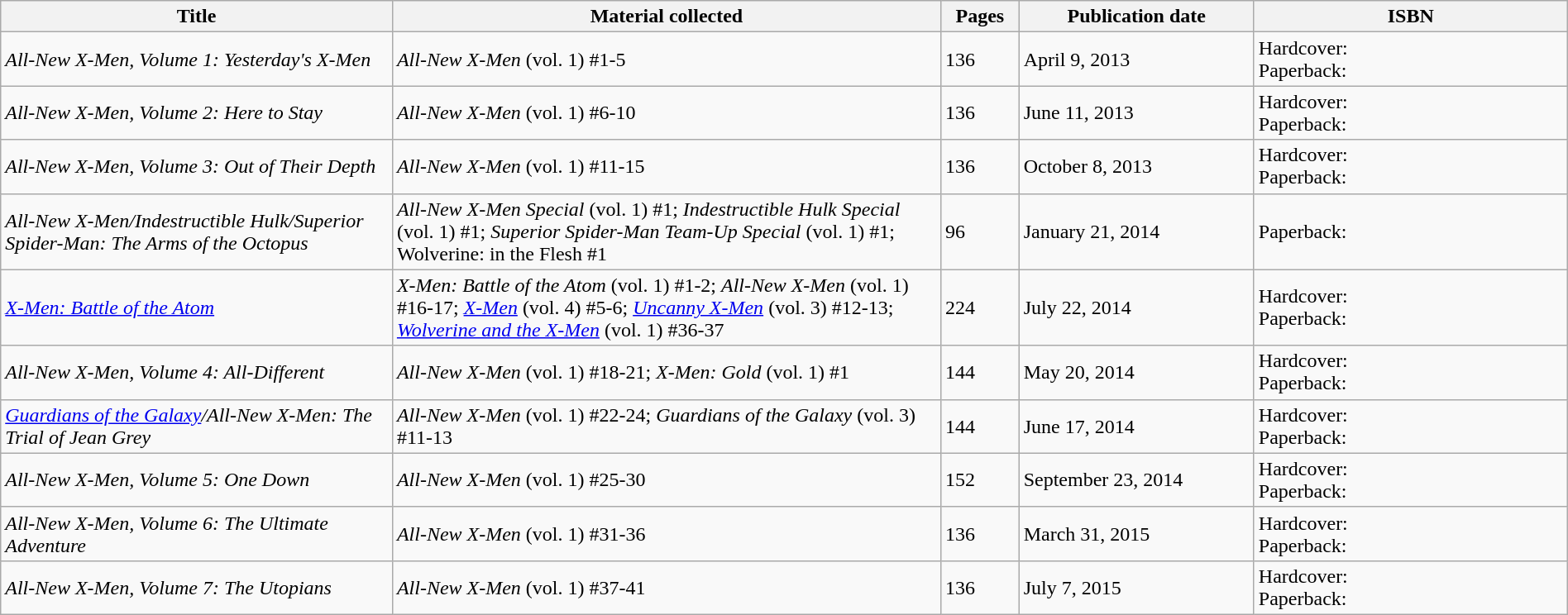<table class="wikitable" width="100%">
<tr>
<th width="25%">Title</th>
<th width="35%">Material collected</th>
<th width="5%">Pages</th>
<th width="15%">Publication date</th>
<th width="20%">ISBN</th>
</tr>
<tr>
<td><em>All-New X-Men, Volume 1: Yesterday's X-Men</em></td>
<td><em>All-New X-Men</em> (vol. 1) #1-5</td>
<td>136</td>
<td>April 9, 2013</td>
<td>Hardcover: <br>Paperback: </td>
</tr>
<tr>
<td><em>All-New X-Men, Volume 2: Here to Stay</em></td>
<td><em>All-New X-Men</em> (vol. 1) #6-10</td>
<td>136</td>
<td>June 11, 2013</td>
<td>Hardcover: <br>Paperback: </td>
</tr>
<tr>
<td><em>All-New X-Men, Volume 3: Out of Their Depth</em></td>
<td><em>All-New X-Men</em> (vol. 1) #11-15</td>
<td>136</td>
<td>October 8, 2013</td>
<td>Hardcover: <br>Paperback: </td>
</tr>
<tr>
<td><em>All-New X-Men/Indestructible Hulk/Superior Spider-Man: The Arms of the Octopus</em></td>
<td><em>All-New X-Men Special</em> (vol. 1) #1; <em>Indestructible Hulk Special</em> (vol. 1) #1; <em>Superior Spider-Man Team-Up Special</em> (vol. 1) #1; Wolverine: in the Flesh #1</td>
<td>96</td>
<td>January 21, 2014</td>
<td>Paperback: </td>
</tr>
<tr>
<td><em><a href='#'>X-Men: Battle of the Atom</a></em></td>
<td><em>X-Men: Battle of the Atom</em> (vol. 1) #1-2; <em>All-New X-Men</em> (vol. 1) #16-17; <em><a href='#'>X-Men</a></em> (vol. 4) #5-6; <em><a href='#'>Uncanny X-Men</a></em> (vol. 3) #12-13; <em><a href='#'>Wolverine and the X-Men</a></em> (vol. 1) #36-37</td>
<td>224</td>
<td>July 22, 2014</td>
<td>Hardcover: <br>Paperback: </td>
</tr>
<tr>
<td><em>All-New X-Men, Volume 4: All-Different</em></td>
<td><em>All-New X-Men</em> (vol. 1) #18-21; <em>X-Men: Gold</em> (vol. 1) #1</td>
<td>144</td>
<td>May 20, 2014</td>
<td>Hardcover: <br>Paperback: </td>
</tr>
<tr>
<td><em><a href='#'>Guardians of the Galaxy</a>/All-New X-Men: The Trial of Jean Grey</em></td>
<td><em>All-New X-Men</em> (vol. 1) #22-24; <em>Guardians of the Galaxy</em> (vol. 3) #11-13</td>
<td>144</td>
<td>June 17, 2014</td>
<td>Hardcover: <br>Paperback: </td>
</tr>
<tr>
<td><em>All-New X-Men, Volume 5: One Down</em></td>
<td><em>All-New X-Men</em> (vol. 1) #25-30</td>
<td>152</td>
<td>September 23, 2014</td>
<td>Hardcover: <br>Paperback: </td>
</tr>
<tr>
<td><em>All-New X-Men, Volume 6: The Ultimate Adventure</em></td>
<td><em>All-New X-Men</em> (vol. 1) #31-36</td>
<td>136</td>
<td>March 31, 2015</td>
<td>Hardcover: <br>Paperback: </td>
</tr>
<tr>
<td><em>All-New X-Men, Volume 7: The Utopians</em></td>
<td><em>All-New X-Men</em> (vol. 1) #37-41</td>
<td>136</td>
<td>July 7, 2015</td>
<td>Hardcover: <br>Paperback: </td>
</tr>
</table>
